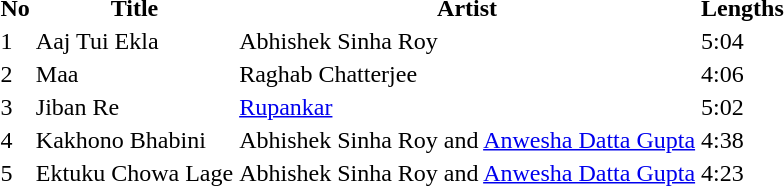<table>
<tr>
<th>No</th>
<th>Title</th>
<th>Artist</th>
<th>Lengths</th>
</tr>
<tr>
<td>1</td>
<td>Aaj Tui Ekla</td>
<td>Abhishek Sinha Roy</td>
<td>5:04</td>
</tr>
<tr>
<td>2</td>
<td>Maa</td>
<td>Raghab Chatterjee</td>
<td>4:06</td>
</tr>
<tr>
<td>3</td>
<td>Jiban Re</td>
<td><a href='#'>Rupankar</a></td>
<td>5:02</td>
</tr>
<tr>
<td>4</td>
<td>Kakhono Bhabini</td>
<td>Abhishek Sinha Roy and <a href='#'>Anwesha Datta Gupta</a></td>
<td>4:38</td>
</tr>
<tr>
<td>5</td>
<td>Ektuku Chowa Lage</td>
<td>Abhishek Sinha Roy and <a href='#'>Anwesha Datta Gupta</a></td>
<td>4:23</td>
</tr>
</table>
